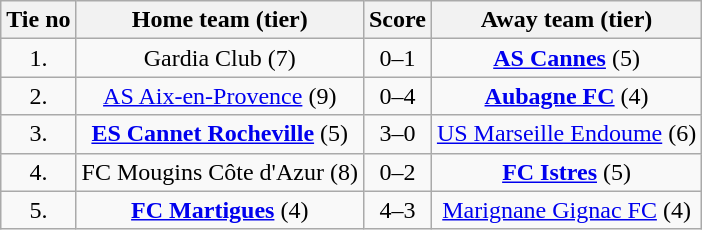<table class="wikitable" style="text-align: center">
<tr>
<th>Tie no</th>
<th>Home team (tier)</th>
<th>Score</th>
<th>Away team (tier)</th>
</tr>
<tr>
<td>1.</td>
<td>Gardia Club (7)</td>
<td>0–1</td>
<td><strong><a href='#'>AS Cannes</a></strong> (5)</td>
</tr>
<tr>
<td>2.</td>
<td><a href='#'>AS Aix-en-Provence</a> (9)</td>
<td>0–4</td>
<td><strong><a href='#'>Aubagne FC</a></strong> (4)</td>
</tr>
<tr>
<td>3.</td>
<td><strong><a href='#'>ES Cannet Rocheville</a></strong> (5)</td>
<td>3–0</td>
<td><a href='#'>US Marseille Endoume</a> (6)</td>
</tr>
<tr>
<td>4.</td>
<td>FC Mougins Côte d'Azur (8)</td>
<td>0–2</td>
<td><strong><a href='#'>FC Istres</a></strong> (5)</td>
</tr>
<tr>
<td>5.</td>
<td><strong><a href='#'>FC Martigues</a></strong> (4)</td>
<td>4–3</td>
<td><a href='#'>Marignane Gignac FC</a> (4)</td>
</tr>
</table>
